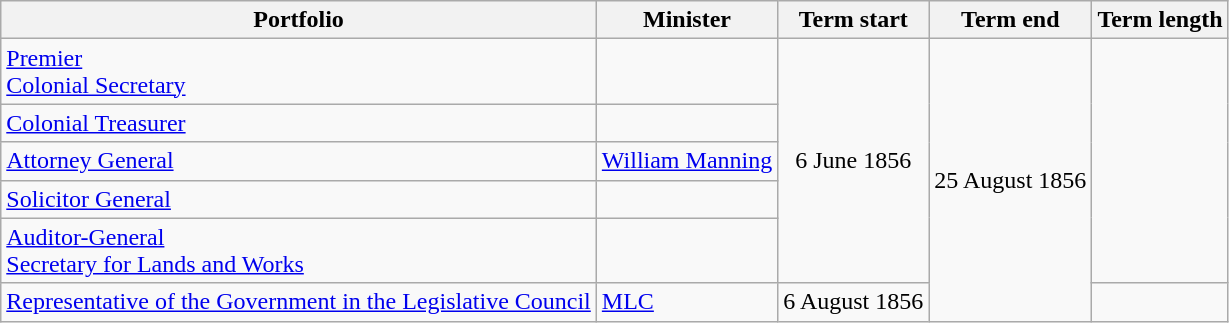<table class="wikitable sortable">
<tr>
<th>Portfolio</th>
<th>Minister</th>
<th>Term start</th>
<th>Term end</th>
<th>Term length</th>
</tr>
<tr>
<td><a href='#'>Premier</a><br><a href='#'>Colonial Secretary</a><br></td>
<td></td>
<td rowspan="5" align="center">6 June 1856</td>
<td rowspan="6" align="center">25 August 1856</td>
<td rowspan="5" align="center"></td>
</tr>
<tr>
<td><a href='#'>Colonial Treasurer</a></td>
<td></td>
</tr>
<tr>
<td><a href='#'>Attorney General</a></td>
<td><a href='#'>William Manning</a></td>
</tr>
<tr>
<td><a href='#'>Solicitor General</a></td>
<td></td>
</tr>
<tr>
<td><a href='#'>Auditor-General</a><br><a href='#'>Secretary for Lands and Works</a></td>
<td></td>
</tr>
<tr>
<td><a href='#'>Representative of the Government in the Legislative Council</a></td>
<td> <a href='#'>MLC</a></td>
<td>6 August 1856</td>
<td></td>
</tr>
</table>
